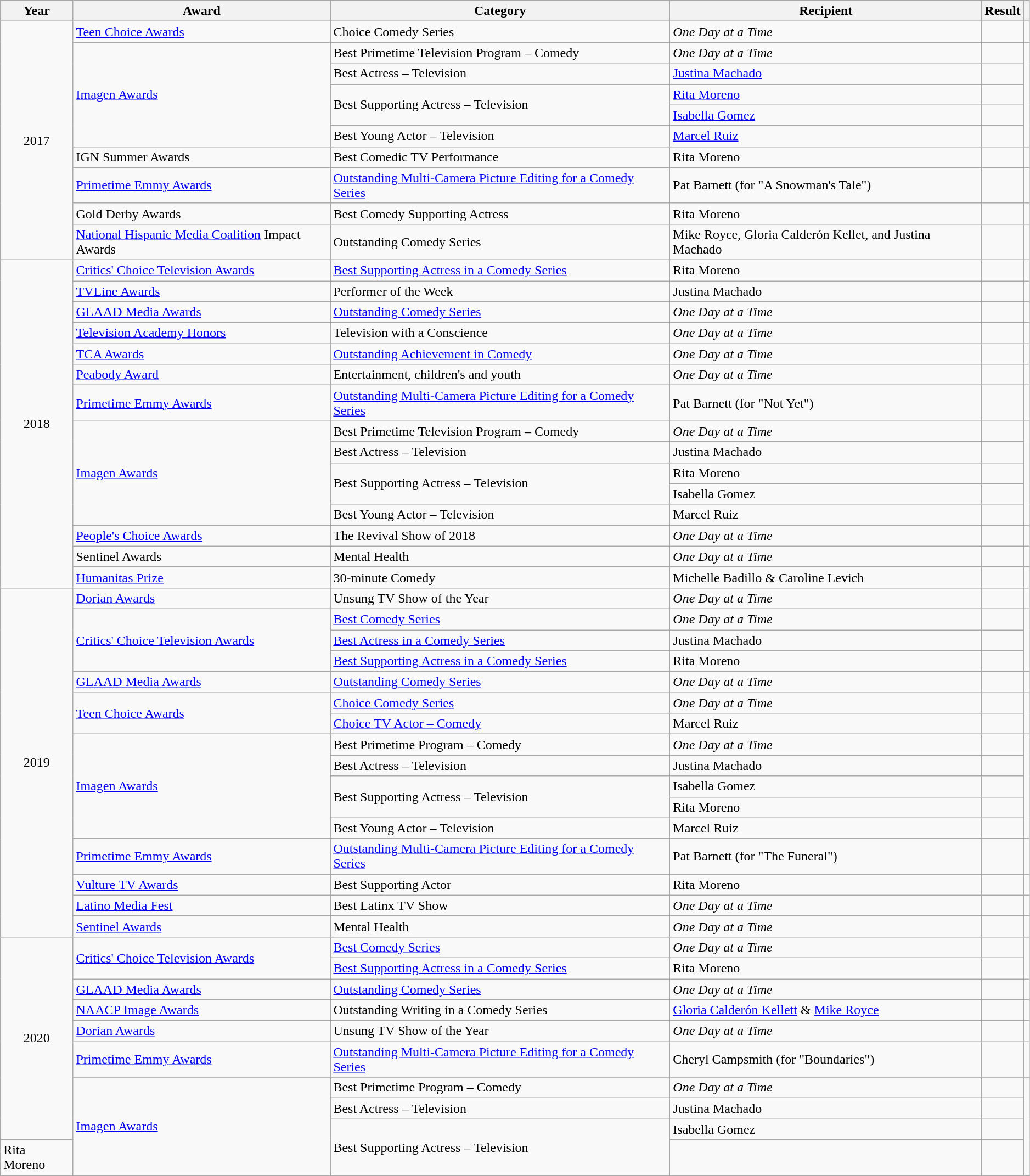<table class="wikitable sortable" style="width: 99%;">
<tr>
<th>Year</th>
<th style="width:25%;">Award</th>
<th style="width:33%;">Category</th>
<th>Recipient</th>
<th>Result</th>
<th scope="col" class="unsortable"></th>
</tr>
<tr>
<td rowspan="10" style="text-align:center;">2017</td>
<td><a href='#'>Teen Choice Awards</a></td>
<td>Choice Comedy Series</td>
<td><em>One Day at a Time</em></td>
<td></td>
<td style="text-align:center;"></td>
</tr>
<tr>
<td rowspan="5"><a href='#'>Imagen Awards</a></td>
<td>Best Primetime Television Program – Comedy</td>
<td><em>One Day at a Time</em></td>
<td></td>
<td rowspan="5" style="text-align:center;"><br></td>
</tr>
<tr>
<td>Best Actress – Television</td>
<td><a href='#'>Justina Machado</a></td>
<td></td>
</tr>
<tr>
<td rowspan="2">Best Supporting Actress – Television</td>
<td><a href='#'>Rita Moreno</a></td>
<td></td>
</tr>
<tr>
<td><a href='#'>Isabella Gomez</a></td>
<td></td>
</tr>
<tr>
<td>Best Young Actor – Television</td>
<td><a href='#'>Marcel Ruiz</a></td>
<td></td>
</tr>
<tr>
<td>IGN Summer Awards</td>
<td>Best Comedic TV Performance</td>
<td>Rita Moreno</td>
<td></td>
<td style="text-align:center;"></td>
</tr>
<tr>
<td><a href='#'>Primetime Emmy Awards</a></td>
<td><a href='#'>Outstanding Multi-Camera Picture Editing for a Comedy Series</a></td>
<td>Pat Barnett (for "A Snowman's Tale")</td>
<td></td>
<td style="text-align:center;"></td>
</tr>
<tr>
<td>Gold Derby Awards</td>
<td>Best Comedy Supporting Actress</td>
<td>Rita Moreno</td>
<td></td>
<td style="text-align:center;"></td>
</tr>
<tr>
<td><a href='#'>National Hispanic Media Coalition</a> Impact Awards</td>
<td>Outstanding Comedy Series</td>
<td Mike Royce, Gloria Calderon-Kellet, and Justina Machado>Mike Royce, Gloria Calderón Kellet, and Justina Machado</td>
<td></td>
<td></td>
</tr>
<tr>
<td rowspan="15" style="text-align:center;">2018</td>
<td><a href='#'>Critics' Choice Television Awards</a></td>
<td><a href='#'>Best Supporting Actress in a Comedy Series</a></td>
<td>Rita Moreno</td>
<td></td>
<td style="text-align:center;"></td>
</tr>
<tr>
<td><a href='#'>TVLine Awards</a></td>
<td>Performer of the Week</td>
<td>Justina Machado</td>
<td></td>
<td style="text-align:center;"></td>
</tr>
<tr>
<td><a href='#'>GLAAD Media Awards</a></td>
<td><a href='#'>Outstanding Comedy Series</a></td>
<td><em>One Day at a Time</em></td>
<td></td>
<td style="text-align:center;"></td>
</tr>
<tr>
<td><a href='#'>Television Academy Honors</a></td>
<td>Television with a Conscience</td>
<td><em>One Day at a Time</em></td>
<td></td>
<td style="text-align:center;"></td>
</tr>
<tr>
<td><a href='#'>TCA Awards</a></td>
<td><a href='#'>Outstanding Achievement in Comedy</a></td>
<td><em>One Day at a Time</em></td>
<td></td>
<td style="text-align:center;"></td>
</tr>
<tr>
<td><a href='#'>Peabody Award</a></td>
<td>Entertainment, children's and youth</td>
<td><em>One Day at a Time</em></td>
<td></td>
<td style="text-align:center;"></td>
</tr>
<tr>
<td><a href='#'>Primetime Emmy Awards</a></td>
<td><a href='#'>Outstanding Multi-Camera Picture Editing for a Comedy Series</a></td>
<td>Pat Barnett (for "Not Yet")</td>
<td></td>
<td style="text-align:center;"></td>
</tr>
<tr>
<td rowspan="5"><a href='#'>Imagen Awards</a></td>
<td>Best Primetime Television Program – Comedy</td>
<td><em>One Day at a Time</em></td>
<td></td>
<td rowspan="5" style="text-align:center;"><br></td>
</tr>
<tr>
<td>Best Actress – Television</td>
<td>Justina Machado</td>
<td></td>
</tr>
<tr>
<td rowspan="2">Best Supporting Actress – Television</td>
<td>Rita Moreno</td>
<td></td>
</tr>
<tr>
<td>Isabella Gomez</td>
<td></td>
</tr>
<tr>
<td>Best Young Actor – Television</td>
<td>Marcel Ruiz</td>
<td></td>
</tr>
<tr>
<td><a href='#'>People's Choice Awards</a></td>
<td>The Revival Show of 2018</td>
<td><em>One Day at a Time</em></td>
<td></td>
<td style="text-align:center;"></td>
</tr>
<tr>
<td>Sentinel Awards</td>
<td Honoree>Mental Health</td>
<td><em>One Day at a Time</em></td>
<td></td>
<td style="text-align:center;"></td>
</tr>
<tr>
<td><a href='#'>Humanitas Prize</a></td>
<td>30-minute Comedy</td>
<td>Michelle Badillo & Caroline Levich</td>
<td></td>
<td style="text-align:center;"></td>
</tr>
<tr>
<td rowspan="16" style="text-align:center;">2019</td>
<td><a href='#'>Dorian Awards</a></td>
<td>Unsung TV Show of the Year</td>
<td><em>One Day at a Time</em></td>
<td></td>
<td style="text-align:center;"></td>
</tr>
<tr>
<td rowspan="3"><a href='#'>Critics' Choice Television Awards</a></td>
<td><a href='#'>Best Comedy Series</a></td>
<td><em>One Day at a Time</em></td>
<td></td>
<td rowspan="3" style="text-align:center;"></td>
</tr>
<tr>
<td><a href='#'>Best Actress in a Comedy Series</a></td>
<td>Justina Machado</td>
<td></td>
</tr>
<tr>
<td><a href='#'>Best Supporting Actress in a Comedy Series</a></td>
<td>Rita Moreno</td>
<td></td>
</tr>
<tr>
<td><a href='#'>GLAAD Media Awards</a></td>
<td><a href='#'>Outstanding Comedy Series</a></td>
<td><em>One Day at a Time</em></td>
<td></td>
<td style="text-align:center;"></td>
</tr>
<tr>
<td rowspan="2"><a href='#'>Teen Choice Awards</a></td>
<td><a href='#'>Choice Comedy Series</a></td>
<td><em>One Day at a Time</em></td>
<td></td>
<td rowspan="2" style="text-align:center;"></td>
</tr>
<tr>
<td><a href='#'>Choice TV Actor – Comedy</a></td>
<td>Marcel Ruiz</td>
<td></td>
</tr>
<tr>
<td rowspan="5"><a href='#'>Imagen Awards</a></td>
<td>Best Primetime Program – Comedy</td>
<td><em>One Day at a Time</em></td>
<td></td>
<td rowspan="5" style="text-align:center;"><br></td>
</tr>
<tr>
<td>Best Actress – Television</td>
<td>Justina Machado</td>
<td></td>
</tr>
<tr>
<td rowspan="2">Best Supporting Actress – Television</td>
<td>Isabella Gomez</td>
<td></td>
</tr>
<tr>
<td>Rita Moreno</td>
<td></td>
</tr>
<tr>
<td>Best Young Actor – Television</td>
<td>Marcel Ruiz</td>
<td></td>
</tr>
<tr>
<td><a href='#'>Primetime Emmy Awards</a></td>
<td><a href='#'>Outstanding Multi-Camera Picture Editing for a Comedy Series</a></td>
<td>Pat Barnett (for "The Funeral")</td>
<td></td>
<td style="text-align:center;"></td>
</tr>
<tr>
<td><a href='#'>Vulture TV Awards</a></td>
<td>Best Supporting Actor</td>
<td>Rita Moreno</td>
<td></td>
<td style="text-align:center;"></td>
</tr>
<tr>
<td><a href='#'>Latino Media Fest</a></td>
<td>Best Latinx TV Show</td>
<td><em>One Day at a Time</em></td>
<td></td>
<td style="text-align:center;"></td>
</tr>
<tr>
<td><a href='#'>Sentinel Awards</a></td>
<td>Mental Health</td>
<td><em>One Day at a Time</em></td>
<td></td>
<td style="text-align:center;"></td>
</tr>
<tr>
<td rowspan="10" style="text-align:center;">2020</td>
<td rowspan="2"><a href='#'>Critics' Choice Television Awards</a></td>
<td><a href='#'>Best Comedy Series</a></td>
<td><em>One Day at a Time</em></td>
<td></td>
<td rowspan="2" style="text-align:center;"></td>
</tr>
<tr>
<td><a href='#'>Best Supporting Actress in a Comedy Series</a></td>
<td>Rita Moreno</td>
<td></td>
</tr>
<tr>
<td><a href='#'>GLAAD Media Awards</a></td>
<td><a href='#'>Outstanding Comedy Series</a></td>
<td><em>One Day at a Time</em></td>
<td></td>
<td style="text-align:center;"></td>
</tr>
<tr>
<td><a href='#'>NAACP Image Awards</a></td>
<td>Outstanding Writing in a Comedy Series</td>
<td><a href='#'>Gloria Calderón Kellett</a> & <a href='#'>Mike Royce</a></td>
<td></td>
<td style="text-align:center;"></td>
</tr>
<tr>
<td><a href='#'>Dorian Awards</a></td>
<td>Unsung TV Show of the Year</td>
<td><em>One Day at a Time</em></td>
<td></td>
<td style="text-align:center;"></td>
</tr>
<tr>
<td><a href='#'>Primetime Emmy Awards</a></td>
<td><a href='#'>Outstanding Multi-Camera Picture Editing for a Comedy Series</a></td>
<td>Cheryl Campsmith (for "Boundaries")</td>
<td></td>
<td style="text-align:center;"></td>
</tr>
<tr>
</tr>
<tr>
<td rowspan="4"><a href='#'>Imagen Awards</a></td>
<td>Best Primetime Program – Comedy</td>
<td><em>One Day at a Time</em></td>
<td></td>
<td rowspan="4" style="text-align:center;"></td>
</tr>
<tr>
<td>Best Actress – Television</td>
<td>Justina Machado</td>
<td></td>
</tr>
<tr>
<td rowspan="2">Best Supporting Actress – Television</td>
<td>Isabella Gomez</td>
<td></td>
</tr>
<tr>
<td>Rita Moreno</td>
<td></td>
</tr>
<tr>
</tr>
</table>
